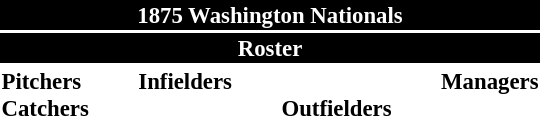<table class="toccolours" style="font-size: 95%;">
<tr>
<th colspan="10" style="background-color: black; color:white; text-align: center;">1875 Washington Nationals</th>
</tr>
<tr>
<td colspan="10" style="background-color:black; color: white; text-align: center;"><strong>Roster</strong></td>
</tr>
<tr>
<td valign="top"><strong>Pitchers</strong><br>

<strong>Catchers</strong>



</td>
<td width="25px"></td>
<td valign="top"><strong>Infielders</strong><br>





</td>
<td width="25px"></td>
<td valign="top"><br><strong>Outfielders</strong>





</td>
<td width="25px"></td>
<td valign="top"><strong>Managers</strong><br>
</td>
</tr>
</table>
